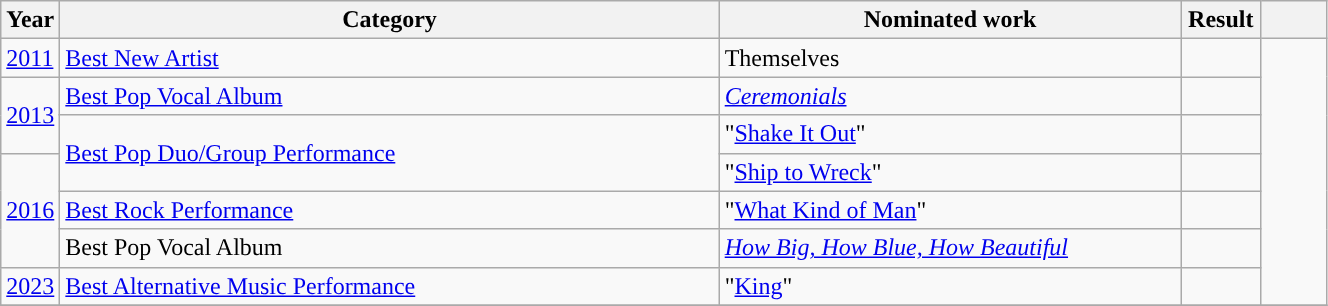<table class="wikitable plainrowheaders" style="width:70%;">
<tr>
<th scope="col" style="width:4%;">Year</th>
<th scope="col" style="width:50%;">Category</th>
<th scope="col" style="width:35%;">Nominated work</th>
<th scope="col" style="width:6%;">Result</th>
<th scope="col" style="width:6%;"></th>
</tr>
<tr>
<td><a href='#'>2011</a></td>
<td><a href='#'>Best New Artist</a></td>
<td>Themselves</td>
<td></td>
<td rowspan=7 style="text-align:center;"></td>
</tr>
<tr>
<td rowspan=2><a href='#'>2013</a></td>
<td><a href='#'>Best Pop Vocal Album</a></td>
<td><em><a href='#'>Ceremonials</a></em></td>
<td></td>
</tr>
<tr>
<td rowspan="2"><a href='#'>Best Pop Duo/Group Performance</a></td>
<td>"<a href='#'>Shake It Out</a>"</td>
<td></td>
</tr>
<tr>
<td rowspan=3><a href='#'>2016</a></td>
<td>"<a href='#'>Ship to Wreck</a>"</td>
<td></td>
</tr>
<tr>
<td><a href='#'>Best Rock Performance</a></td>
<td>"<a href='#'>What Kind of Man</a>"</td>
<td></td>
</tr>
<tr>
<td>Best Pop Vocal Album</td>
<td><em><a href='#'>How Big, How Blue, How Beautiful</a></em></td>
<td></td>
</tr>
<tr>
<td><a href='#'>2023</a></td>
<td><a href='#'>Best Alternative Music Performance</a></td>
<td>"<a href='#'>King</a>"</td>
<td></td>
</tr>
<tr>
</tr>
</table>
